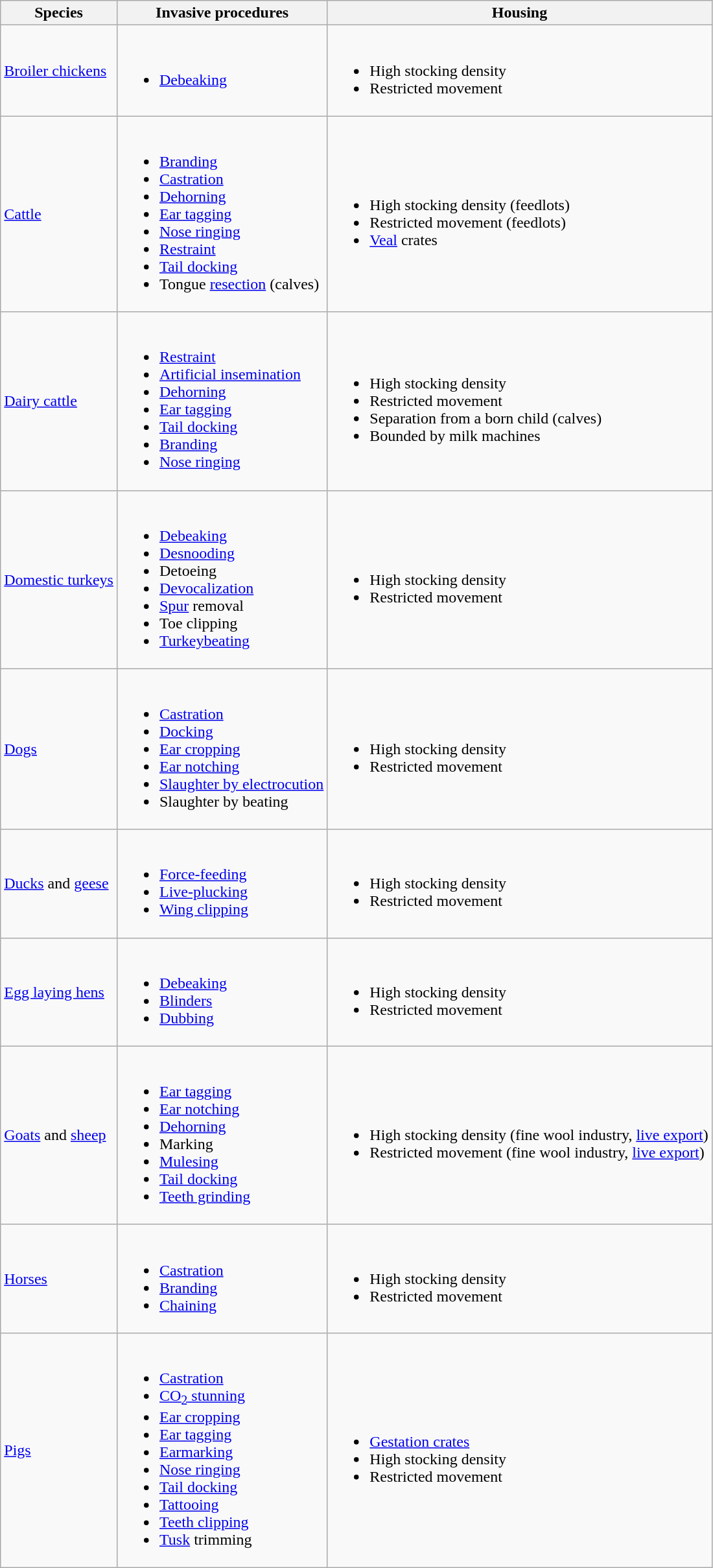<table class="wikitable">
<tr valign="top">
<th scope=" col">Species</th>
<th scope=" col">Invasive procedures</th>
<th scope=" col">Housing</th>
</tr>
<tr>
<td><a href='#'>Broiler chickens</a></td>
<td><br><ul><li><a href='#'>Debeaking</a></li></ul></td>
<td><br><ul><li>High stocking density</li><li>Restricted movement</li></ul></td>
</tr>
<tr>
<td><a href='#'>Cattle</a></td>
<td><br><ul><li><a href='#'>Branding</a></li><li><a href='#'>Castration</a></li><li><a href='#'>Dehorning</a></li><li><a href='#'>Ear tagging</a></li><li><a href='#'>Nose ringing</a></li><li><a href='#'>Restraint</a></li><li><a href='#'>Tail docking</a></li><li>Tongue <a href='#'>resection</a> (calves)</li></ul></td>
<td><br><ul><li>High stocking density (feedlots)</li><li>Restricted movement (feedlots)</li><li><a href='#'>Veal</a> crates</li></ul></td>
</tr>
<tr>
<td><a href='#'>Dairy cattle</a></td>
<td><br><ul><li><a href='#'>Restraint</a></li><li><a href='#'>Artificial insemination</a></li><li><a href='#'>Dehorning</a></li><li><a href='#'>Ear tagging</a></li><li><a href='#'>Tail docking</a></li><li><a href='#'>Branding</a></li><li><a href='#'>Nose ringing</a></li></ul></td>
<td><br><ul><li>High stocking density</li><li>Restricted movement</li><li>Separation from a born child (calves)</li><li>Bounded by milk machines</li></ul></td>
</tr>
<tr>
<td><a href='#'>Domestic turkeys</a></td>
<td><br><ul><li><a href='#'>Debeaking</a></li><li><a href='#'>Desnooding</a></li><li>Detoeing</li><li><a href='#'>Devocalization</a></li><li><a href='#'>Spur</a> removal</li><li>Toe clipping</li><li><a href='#'>Turkeybeating</a></li></ul></td>
<td><br><ul><li>High stocking density</li><li>Restricted movement</li></ul></td>
</tr>
<tr>
<td><a href='#'>Dogs</a></td>
<td><br><ul><li><a href='#'>Castration</a></li><li><a href='#'>Docking</a></li><li><a href='#'>Ear cropping</a></li><li><a href='#'>Ear notching</a></li><li><a href='#'>Slaughter by electrocution</a></li><li>Slaughter by beating</li></ul></td>
<td><br><ul><li>High stocking density</li><li>Restricted movement</li></ul></td>
</tr>
<tr>
<td><a href='#'>Ducks</a> and <a href='#'>geese</a></td>
<td><br><ul><li><a href='#'>Force-feeding</a></li><li><a href='#'>Live-plucking</a></li><li><a href='#'>Wing clipping</a></li></ul></td>
<td><br><ul><li>High stocking density</li><li>Restricted movement</li></ul></td>
</tr>
<tr>
<td><a href='#'>Egg laying hens</a></td>
<td><br><ul><li><a href='#'>Debeaking</a></li><li><a href='#'>Blinders</a></li><li><a href='#'>Dubbing</a></li></ul></td>
<td><br><ul><li>High stocking density</li><li>Restricted movement</li></ul></td>
</tr>
<tr>
<td><a href='#'>Goats</a> and <a href='#'>sheep</a></td>
<td><br><ul><li><a href='#'>Ear tagging</a></li><li><a href='#'>Ear notching</a></li><li><a href='#'>Dehorning</a></li><li>Marking</li><li><a href='#'>Mulesing</a></li><li><a href='#'>Tail docking</a></li><li><a href='#'>Teeth grinding</a></li></ul></td>
<td><br><ul><li>High stocking density (fine wool industry, <a href='#'>live export</a>)</li><li>Restricted movement (fine wool industry, <a href='#'>live export</a>)</li></ul></td>
</tr>
<tr>
<td><a href='#'>Horses</a></td>
<td><br><ul><li><a href='#'>Castration</a></li><li><a href='#'>Branding</a></li><li><a href='#'>Chaining</a></li></ul></td>
<td><br><ul><li>High stocking density</li><li>Restricted movement</li></ul></td>
</tr>
<tr>
<td><a href='#'>Pigs</a></td>
<td><br><ul><li><a href='#'>Castration</a></li><li><a href='#'>CO<sub>2</sub> stunning</a></li><li><a href='#'>Ear cropping</a></li><li><a href='#'>Ear tagging</a></li><li><a href='#'>Earmarking</a></li><li><a href='#'>Nose ringing</a></li><li><a href='#'>Tail docking</a></li><li><a href='#'>Tattooing</a></li><li><a href='#'>Teeth clipping</a></li><li><a href='#'>Tusk</a> trimming</li></ul></td>
<td><br><ul><li><a href='#'>Gestation crates</a></li><li>High stocking density</li><li>Restricted movement</li></ul></td>
</tr>
</table>
